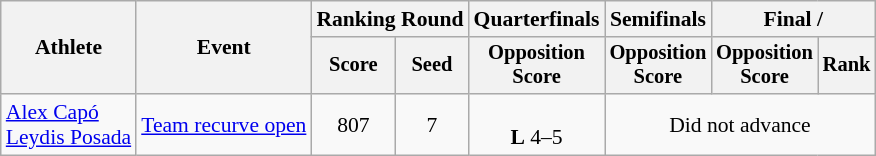<table class=wikitable style=font-size:90%;text-align:center>
<tr>
<th rowspan=2>Athlete</th>
<th rowspan=2>Event</th>
<th colspan=2>Ranking Round</th>
<th>Quarterfinals</th>
<th>Semifinals</th>
<th colspan=2>Final / </th>
</tr>
<tr style=font-size:95%>
<th>Score</th>
<th>Seed</th>
<th>Opposition<br>Score</th>
<th>Opposition<br>Score</th>
<th>Opposition<br>Score</th>
<th>Rank</th>
</tr>
<tr>
<td align=left><a href='#'>Alex Capó</a><br><a href='#'>Leydis Posada</a></td>
<td align=left><a href='#'>Team recurve open</a></td>
<td>807</td>
<td>7</td>
<td><br><strong>L</strong> 4–5</td>
<td colspan=3>Did not advance</td>
</tr>
</table>
